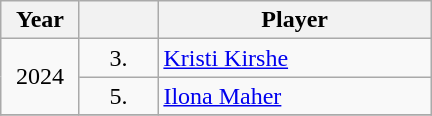<table class="wikitable">
<tr>
<th width=45>Year</th>
<th width=45></th>
<th width=175>Player</th>
</tr>
<tr>
<td align=center rowspan=2>2024</td>
<td align=center>3.</td>
<td><a href='#'>Kristi Kirshe</a></td>
</tr>
<tr>
<td align=center>5.</td>
<td><a href='#'>Ilona Maher</a></td>
</tr>
<tr>
</tr>
</table>
